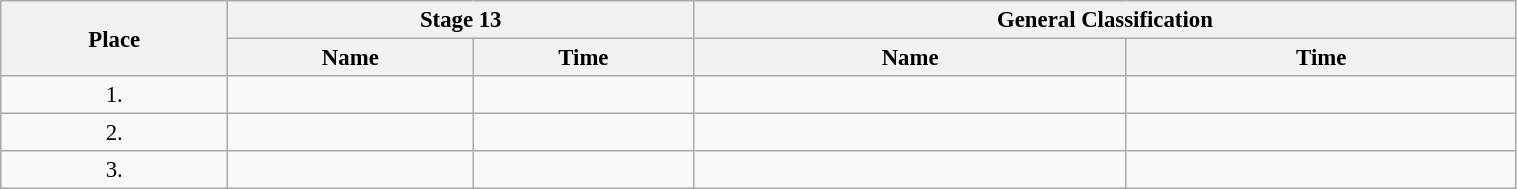<table class="wikitable"  style="font-size:95%; width:80%;">
<tr>
<th rowspan="2">Place</th>
<th colspan="2">Stage 13</th>
<th colspan="2">General Classification</th>
</tr>
<tr>
<th>Name</th>
<th>Time</th>
<th>Name</th>
<th>Time</th>
</tr>
<tr>
<td style="text-align:center;">1.</td>
<td></td>
<td></td>
<td></td>
<td></td>
</tr>
<tr>
<td style="text-align:center;">2.</td>
<td></td>
<td></td>
<td></td>
<td></td>
</tr>
<tr>
<td style="text-align:center;">3.</td>
<td></td>
<td></td>
<td></td>
<td></td>
</tr>
</table>
